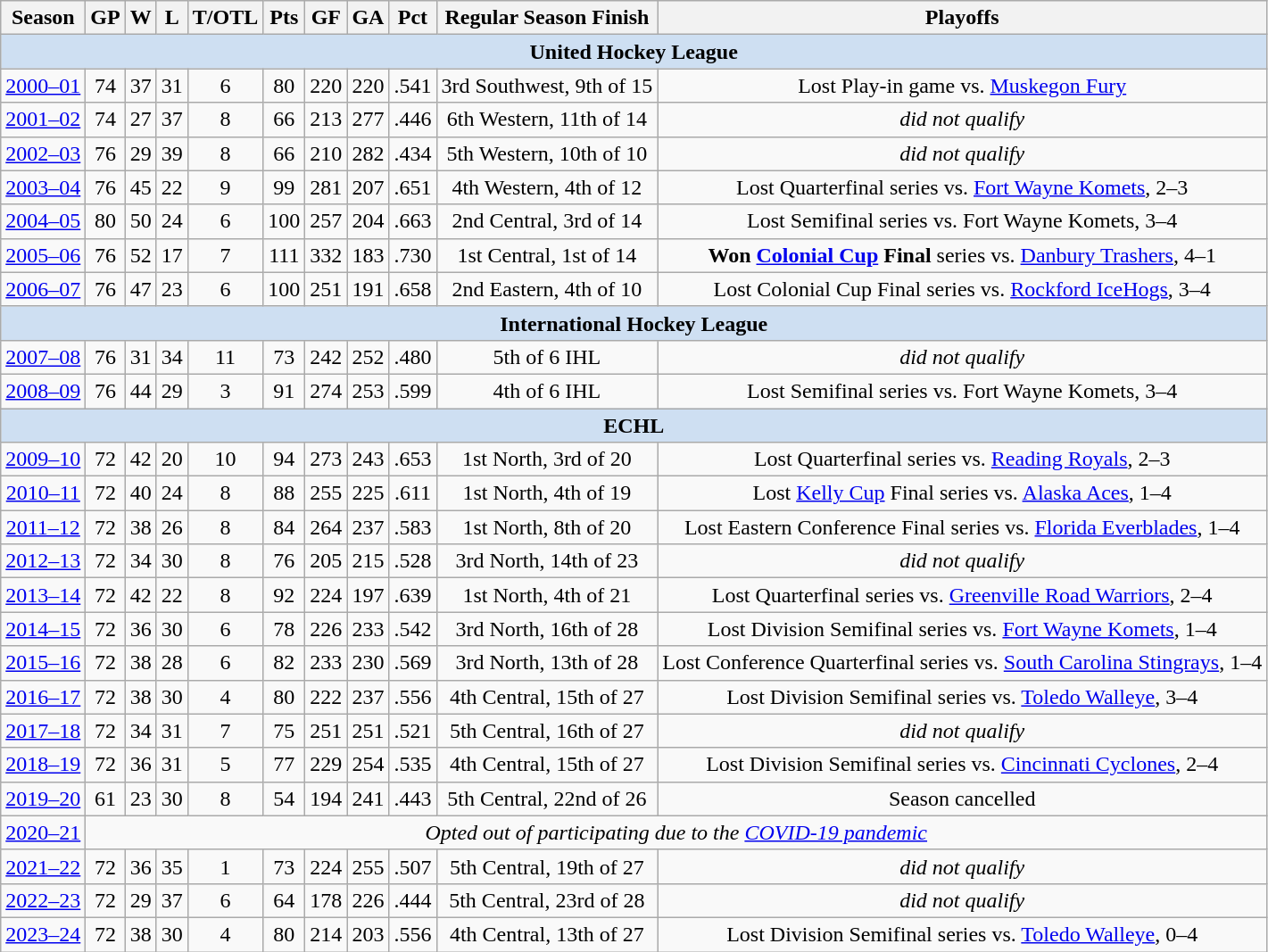<table class="wikitable" style="text-align:center;">
<tr>
<th>Season</th>
<th>GP</th>
<th>W</th>
<th>L</th>
<th>T/OTL</th>
<th>Pts</th>
<th>GF</th>
<th>GA</th>
<th>Pct</th>
<th>Regular Season Finish</th>
<th>Playoffs</th>
</tr>
<tr>
<td colspan=20 style="background:#cedff2"><strong>United Hockey League</strong></td>
</tr>
<tr>
<td><a href='#'>2000–01</a></td>
<td>74</td>
<td>37</td>
<td>31</td>
<td>6</td>
<td>80</td>
<td>220</td>
<td>220</td>
<td>.541</td>
<td>3rd Southwest, 9th of 15</td>
<td>Lost Play-in game vs. <a href='#'>Muskegon Fury</a></td>
</tr>
<tr>
<td><a href='#'>2001–02</a></td>
<td>74</td>
<td>27</td>
<td>37</td>
<td>8</td>
<td>66</td>
<td>213</td>
<td>277</td>
<td>.446</td>
<td>6th Western, 11th of 14</td>
<td><em>did not qualify</em></td>
</tr>
<tr>
<td><a href='#'>2002–03</a></td>
<td>76</td>
<td>29</td>
<td>39</td>
<td>8</td>
<td>66</td>
<td>210</td>
<td>282</td>
<td>.434</td>
<td>5th Western, 10th of 10</td>
<td><em>did not qualify</em></td>
</tr>
<tr>
<td><a href='#'>2003–04</a></td>
<td>76</td>
<td>45</td>
<td>22</td>
<td>9</td>
<td>99</td>
<td>281</td>
<td>207</td>
<td>.651</td>
<td>4th Western, 4th of 12</td>
<td>Lost Quarterfinal series vs. <a href='#'>Fort Wayne Komets</a>, 2–3</td>
</tr>
<tr>
<td><a href='#'>2004–05</a></td>
<td>80</td>
<td>50</td>
<td>24</td>
<td>6</td>
<td>100</td>
<td>257</td>
<td>204</td>
<td>.663</td>
<td>2nd Central, 3rd of 14</td>
<td>Lost Semifinal series vs. Fort Wayne Komets, 3–4</td>
</tr>
<tr>
<td><a href='#'>2005–06</a></td>
<td>76</td>
<td>52</td>
<td>17</td>
<td>7</td>
<td>111</td>
<td>332</td>
<td>183</td>
<td>.730</td>
<td>1st Central, 1st of 14</td>
<td><strong>Won <a href='#'>Colonial Cup</a> Final</strong> series vs. <a href='#'>Danbury Trashers</a>, 4–1</td>
</tr>
<tr>
<td><a href='#'>2006–07</a></td>
<td>76</td>
<td>47</td>
<td>23</td>
<td>6</td>
<td>100</td>
<td>251</td>
<td>191</td>
<td>.658</td>
<td>2nd Eastern, 4th of 10</td>
<td>Lost Colonial Cup Final series vs. <a href='#'>Rockford IceHogs</a>, 3–4</td>
</tr>
<tr>
<td colspan=20 style="background:#cedff2"><strong>International Hockey League</strong></td>
</tr>
<tr>
<td><a href='#'>2007–08</a></td>
<td>76</td>
<td>31</td>
<td>34</td>
<td>11</td>
<td>73</td>
<td>242</td>
<td>252</td>
<td>.480</td>
<td>5th of 6 IHL</td>
<td><em>did not qualify</em></td>
</tr>
<tr>
<td><a href='#'>2008–09</a></td>
<td>76</td>
<td>44</td>
<td>29</td>
<td>3</td>
<td>91</td>
<td>274</td>
<td>253</td>
<td>.599</td>
<td>4th of 6 IHL</td>
<td>Lost Semifinal series vs. Fort Wayne Komets, 3–4</td>
</tr>
<tr>
<td colspan=20 style="background:#cedff2"><strong>ECHL</strong></td>
</tr>
<tr>
<td><a href='#'>2009–10</a></td>
<td>72</td>
<td>42</td>
<td>20</td>
<td>10</td>
<td>94</td>
<td>273</td>
<td>243</td>
<td>.653</td>
<td>1st North, 3rd of 20</td>
<td>Lost Quarterfinal series vs. <a href='#'>Reading Royals</a>, 2–3</td>
</tr>
<tr>
<td><a href='#'>2010–11</a></td>
<td>72</td>
<td>40</td>
<td>24</td>
<td>8</td>
<td>88</td>
<td>255</td>
<td>225</td>
<td>.611</td>
<td>1st North, 4th of 19</td>
<td>Lost <a href='#'>Kelly Cup</a> Final series vs. <a href='#'>Alaska Aces</a>, 1–4</td>
</tr>
<tr>
<td><a href='#'>2011–12</a></td>
<td>72</td>
<td>38</td>
<td>26</td>
<td>8</td>
<td>84</td>
<td>264</td>
<td>237</td>
<td>.583</td>
<td>1st North, 8th of 20</td>
<td>Lost Eastern Conference Final series vs. <a href='#'>Florida Everblades</a>, 1–4</td>
</tr>
<tr>
<td><a href='#'>2012–13</a></td>
<td>72</td>
<td>34</td>
<td>30</td>
<td>8</td>
<td>76</td>
<td>205</td>
<td>215</td>
<td>.528</td>
<td>3rd North, 14th of 23</td>
<td><em>did not qualify</em></td>
</tr>
<tr>
<td><a href='#'>2013–14</a></td>
<td>72</td>
<td>42</td>
<td>22</td>
<td>8</td>
<td>92</td>
<td>224</td>
<td>197</td>
<td>.639</td>
<td>1st North, 4th of 21</td>
<td>Lost Quarterfinal series vs. <a href='#'>Greenville Road Warriors</a>, 2–4</td>
</tr>
<tr>
<td><a href='#'>2014–15</a></td>
<td>72</td>
<td>36</td>
<td>30</td>
<td>6</td>
<td>78</td>
<td>226</td>
<td>233</td>
<td>.542</td>
<td>3rd North, 16th of 28</td>
<td>Lost Division Semifinal series vs. <a href='#'>Fort Wayne Komets</a>, 1–4</td>
</tr>
<tr>
<td><a href='#'>2015–16</a></td>
<td>72</td>
<td>38</td>
<td>28</td>
<td>6</td>
<td>82</td>
<td>233</td>
<td>230</td>
<td>.569</td>
<td>3rd North, 13th of 28</td>
<td>Lost Conference Quarterfinal series vs. <a href='#'>South Carolina Stingrays</a>, 1–4</td>
</tr>
<tr>
<td><a href='#'>2016–17</a></td>
<td>72</td>
<td>38</td>
<td>30</td>
<td>4</td>
<td>80</td>
<td>222</td>
<td>237</td>
<td>.556</td>
<td>4th Central, 15th of 27</td>
<td>Lost Division Semifinal series vs. <a href='#'>Toledo Walleye</a>, 3–4</td>
</tr>
<tr>
<td><a href='#'>2017–18</a></td>
<td>72</td>
<td>34</td>
<td>31</td>
<td>7</td>
<td>75</td>
<td>251</td>
<td>251</td>
<td>.521</td>
<td>5th Central, 16th of 27</td>
<td><em>did not qualify</em></td>
</tr>
<tr>
<td><a href='#'>2018–19</a></td>
<td>72</td>
<td>36</td>
<td>31</td>
<td>5</td>
<td>77</td>
<td>229</td>
<td>254</td>
<td>.535</td>
<td>4th Central, 15th of 27</td>
<td>Lost Division Semifinal series vs. <a href='#'>Cincinnati Cyclones</a>, 2–4</td>
</tr>
<tr>
<td><a href='#'>2019–20</a></td>
<td>61</td>
<td>23</td>
<td>30</td>
<td>8</td>
<td>54</td>
<td>194</td>
<td>241</td>
<td>.443</td>
<td>5th Central, 22nd of 26</td>
<td>Season cancelled</td>
</tr>
<tr>
<td><a href='#'>2020–21</a></td>
<td colspan=10><em>Opted out of participating due to the <a href='#'>COVID-19 pandemic</a></em></td>
</tr>
<tr>
<td><a href='#'>2021–22</a></td>
<td>72</td>
<td>36</td>
<td>35</td>
<td>1</td>
<td>73</td>
<td>224</td>
<td>255</td>
<td>.507</td>
<td>5th Central, 19th of 27</td>
<td><em>did not qualify</em></td>
</tr>
<tr>
<td><a href='#'>2022–23</a></td>
<td>72</td>
<td>29</td>
<td>37</td>
<td>6</td>
<td>64</td>
<td>178</td>
<td>226</td>
<td>.444</td>
<td>5th Central, 23rd of 28</td>
<td><em>did not qualify</em></td>
</tr>
<tr>
<td><a href='#'>2023–24</a></td>
<td>72</td>
<td>38</td>
<td>30</td>
<td>4</td>
<td>80</td>
<td>214</td>
<td>203</td>
<td>.556</td>
<td>4th Central, 13th of 27</td>
<td>Lost Division Semifinal series vs. <a href='#'>Toledo Walleye</a>, 0–4</td>
</tr>
</table>
